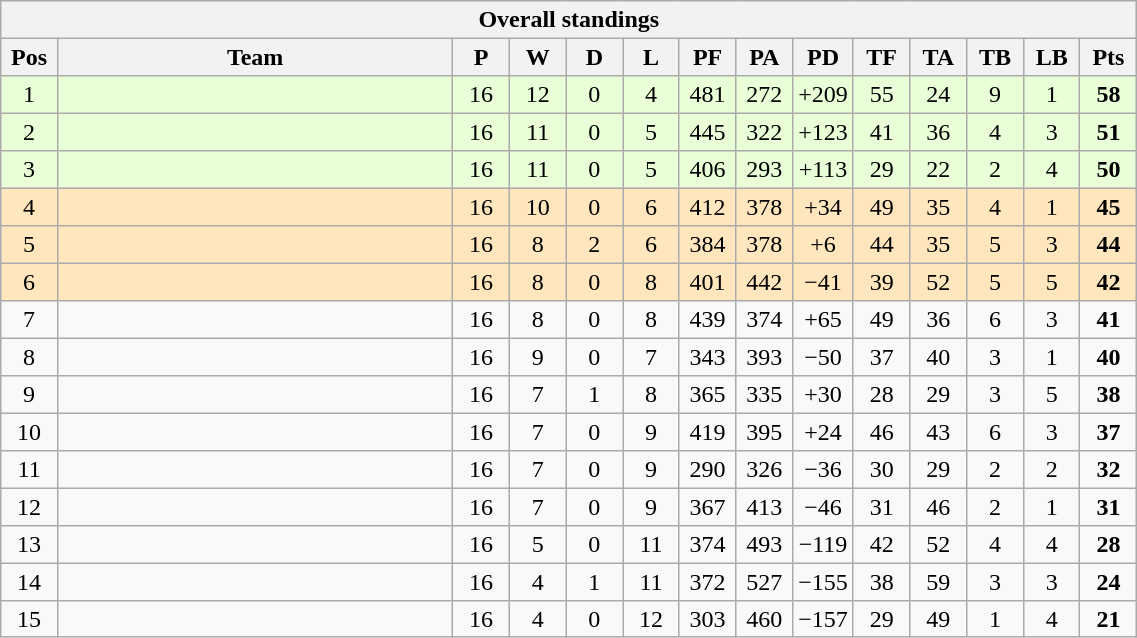<table class="wikitable" style="text-align:center; line-height:110%; font-size:100%; width:60%;">
<tr>
<th colspan="15" cellpadding="0" cellspacing="0"><strong>Overall standings</strong></th>
</tr>
<tr>
<th style="width:5%;">Pos</th>
<th style="width:35%;">Team</th>
<th style="width:5%;">P</th>
<th style="width:5%;">W</th>
<th style="width:5%;">D</th>
<th style="width:5%;">L</th>
<th style="width:5%;">PF</th>
<th style="width:5%;">PA</th>
<th style="width:5%;">PD</th>
<th style="width:5%;">TF</th>
<th style="width:5%;">TA</th>
<th style="width:5%;">TB</th>
<th style="width:5%;">LB</th>
<th style="width:5%;">Pts<br></th>
</tr>
<tr style="background:#E8FFD8; text-align:center;">
<td>1</td>
<td style="text-align:left;"></td>
<td>16</td>
<td>12</td>
<td>0</td>
<td>4</td>
<td>481</td>
<td>272</td>
<td>+209</td>
<td>55</td>
<td>24</td>
<td>9</td>
<td>1</td>
<td><strong>58</strong></td>
</tr>
<tr style="background:#E8FFD8; text-align:center;">
<td>2</td>
<td style="text-align:left;"></td>
<td>16</td>
<td>11</td>
<td>0</td>
<td>5</td>
<td>445</td>
<td>322</td>
<td>+123</td>
<td>41</td>
<td>36</td>
<td>4</td>
<td>3</td>
<td><strong>51</strong></td>
</tr>
<tr style="background:#E8FFD8; text-align:center;">
<td>3</td>
<td style="text-align:left;"></td>
<td>16</td>
<td>11</td>
<td>0</td>
<td>5</td>
<td>406</td>
<td>293</td>
<td>+113</td>
<td>29</td>
<td>22</td>
<td>2</td>
<td>4</td>
<td><strong>50</strong></td>
</tr>
<tr style="background:#ffe6bd;">
<td>4</td>
<td style="text-align:left;"></td>
<td>16</td>
<td>10</td>
<td>0</td>
<td>6</td>
<td>412</td>
<td>378</td>
<td>+34</td>
<td>49</td>
<td>35</td>
<td>4</td>
<td>1</td>
<td><strong>45</strong></td>
</tr>
<tr style="background:#ffe6bd;">
<td>5</td>
<td style="text-align:left;"></td>
<td>16</td>
<td>8</td>
<td>2</td>
<td>6</td>
<td>384</td>
<td>378</td>
<td>+6</td>
<td>44</td>
<td>35</td>
<td>5</td>
<td>3</td>
<td><strong>44</strong></td>
</tr>
<tr style="background:#ffe6bd;">
<td>6</td>
<td style="text-align:left;"></td>
<td>16</td>
<td>8</td>
<td>0</td>
<td>8</td>
<td>401</td>
<td>442</td>
<td>−41</td>
<td>39</td>
<td>52</td>
<td>5</td>
<td>5</td>
<td><strong>42</strong></td>
</tr>
<tr>
<td>7</td>
<td style="text-align:left;"></td>
<td>16</td>
<td>8</td>
<td>0</td>
<td>8</td>
<td>439</td>
<td>374</td>
<td>+65</td>
<td>49</td>
<td>36</td>
<td>6</td>
<td>3</td>
<td><strong>41</strong></td>
</tr>
<tr>
<td>8</td>
<td style="text-align:left;"></td>
<td>16</td>
<td>9</td>
<td>0</td>
<td>7</td>
<td>343</td>
<td>393</td>
<td>−50</td>
<td>37</td>
<td>40</td>
<td>3</td>
<td>1</td>
<td><strong>40</strong></td>
</tr>
<tr>
<td>9</td>
<td style="text-align:left;"></td>
<td>16</td>
<td>7</td>
<td>1</td>
<td>8</td>
<td>365</td>
<td>335</td>
<td>+30</td>
<td>28</td>
<td>29</td>
<td>3</td>
<td>5</td>
<td><strong>38</strong></td>
</tr>
<tr>
<td>10</td>
<td style="text-align:left;"></td>
<td>16</td>
<td>7</td>
<td>0</td>
<td>9</td>
<td>419</td>
<td>395</td>
<td>+24</td>
<td>46</td>
<td>43</td>
<td>6</td>
<td>3</td>
<td><strong>37</strong></td>
</tr>
<tr>
<td>11</td>
<td style="text-align:left;"></td>
<td>16</td>
<td>7</td>
<td>0</td>
<td>9</td>
<td>290</td>
<td>326</td>
<td>−36</td>
<td>30</td>
<td>29</td>
<td>2</td>
<td>2</td>
<td><strong>32</strong></td>
</tr>
<tr>
<td>12</td>
<td style="text-align:left;"></td>
<td>16</td>
<td>7</td>
<td>0</td>
<td>9</td>
<td>367</td>
<td>413</td>
<td>−46</td>
<td>31</td>
<td>46</td>
<td>2</td>
<td>1</td>
<td><strong>31</strong></td>
</tr>
<tr>
<td>13</td>
<td style="text-align:left;"></td>
<td>16</td>
<td>5</td>
<td>0</td>
<td>11</td>
<td>374</td>
<td>493</td>
<td>−119</td>
<td>42</td>
<td>52</td>
<td>4</td>
<td>4</td>
<td><strong>28</strong></td>
</tr>
<tr>
<td>14</td>
<td style="text-align:left;"></td>
<td>16</td>
<td>4</td>
<td>1</td>
<td>11</td>
<td>372</td>
<td>527</td>
<td>−155</td>
<td>38</td>
<td>59</td>
<td>3</td>
<td>3</td>
<td><strong>24</strong></td>
</tr>
<tr>
<td>15</td>
<td style="text-align:left;"></td>
<td>16</td>
<td>4</td>
<td>0</td>
<td>12</td>
<td>303</td>
<td>460</td>
<td>−157</td>
<td>29</td>
<td>49</td>
<td>1</td>
<td>4</td>
<td><strong>21</strong></td>
</tr>
</table>
